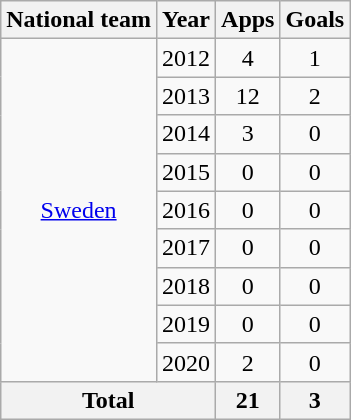<table class="wikitable" style="text-align:center">
<tr>
<th>National team</th>
<th>Year</th>
<th>Apps</th>
<th>Goals</th>
</tr>
<tr>
<td rowspan="9"><a href='#'>Sweden</a></td>
<td>2012</td>
<td>4</td>
<td>1</td>
</tr>
<tr>
<td>2013</td>
<td>12</td>
<td>2</td>
</tr>
<tr>
<td>2014</td>
<td>3</td>
<td>0</td>
</tr>
<tr>
<td>2015</td>
<td>0</td>
<td>0</td>
</tr>
<tr>
<td>2016</td>
<td>0</td>
<td>0</td>
</tr>
<tr>
<td>2017</td>
<td>0</td>
<td>0</td>
</tr>
<tr>
<td>2018</td>
<td>0</td>
<td>0</td>
</tr>
<tr>
<td>2019</td>
<td>0</td>
<td>0</td>
</tr>
<tr>
<td>2020</td>
<td>2</td>
<td>0</td>
</tr>
<tr>
<th colspan="2">Total</th>
<th>21</th>
<th>3</th>
</tr>
</table>
